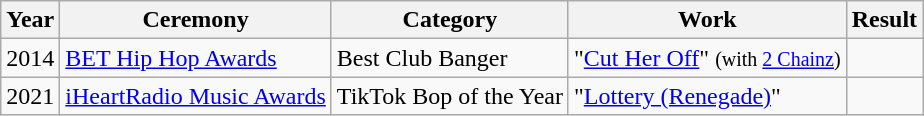<table class="wikitable">
<tr>
<th>Year</th>
<th>Ceremony</th>
<th>Category</th>
<th>Work</th>
<th>Result</th>
</tr>
<tr>
<td>2014</td>
<td><a href='#'>BET Hip Hop Awards</a></td>
<td>Best Club Banger</td>
<td>"<a href='#'>Cut Her Off</a>" <small>(with <a href='#'>2 Chainz</a>)</small></td>
<td></td>
</tr>
<tr>
<td>2021</td>
<td><a href='#'>iHeartRadio Music Awards</a></td>
<td>TikTok Bop of the Year</td>
<td>"<a href='#'>Lottery (Renegade)</a>"</td>
<td></td>
</tr>
</table>
